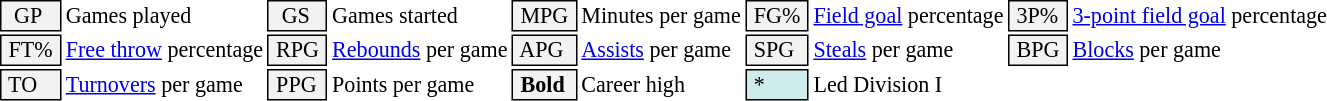<table class="toccolours" style="font-size: 92%; white-space: nowrap;">
<tr>
<td style="background-color: #F2F2F2; border: 1px solid black;">  GP</td>
<td>Games played</td>
<td style="background-color: #F2F2F2; border: 1px solid black">  GS </td>
<td>Games started</td>
<td style="background-color: #F2F2F2; border: 1px solid black"> MPG </td>
<td>Minutes per game</td>
<td style="background-color: #F2F2F2; border: 1px solid black;"> FG% </td>
<td><a href='#'>Field goal</a> percentage</td>
<td style="background-color: #F2F2F2; border: 1px solid black"> 3P% </td>
<td><a href='#'>3-point field goal</a> percentage</td>
</tr>
<tr>
<td style="background-color: #F2F2F2; border: 1px solid black"> FT% </td>
<td><a href='#'>Free throw</a> percentage</td>
<td style="background-color: #F2F2F2; border: 1px solid black;"> RPG </td>
<td><a href='#'>Rebounds</a> per game</td>
<td style="background-color: #F2F2F2; border: 1px solid black"> APG </td>
<td><a href='#'>Assists</a> per game</td>
<td style="background-color: #F2F2F2; border: 1px solid black"> SPG </td>
<td><a href='#'>Steals</a> per game</td>
<td style="background-color: #F2F2F2; border: 1px solid black;"> BPG </td>
<td><a href='#'>Blocks</a> per game</td>
</tr>
<tr>
<td style="background-color: #F2F2F2; border: 1px solid black"> TO </td>
<td><a href='#'>Turnovers</a> per game</td>
<td style="background-color: #F2F2F2; border: 1px solid black"> PPG </td>
<td>Points per game</td>
<td style="background-color: #F2F2F2; border: 1px solid black"> <strong>Bold</strong> </td>
<td>Career high</td>
<td style="background-color: #cfecec; border: 1px solid black"> * </td>
<td>Led Division I</td>
</tr>
</table>
